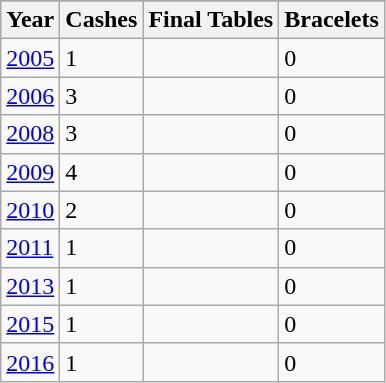<table class="wikitable">
<tr>
</tr>
<tr>
<th>Year</th>
<th>Cashes</th>
<th>Final Tables</th>
<th>Bracelets</th>
</tr>
<tr>
<td><a href='#'>2005</a></td>
<td>1</td>
<td></td>
<td>0</td>
</tr>
<tr>
<td><a href='#'>2006</a></td>
<td>3</td>
<td></td>
<td>0</td>
</tr>
<tr>
<td><a href='#'>2008</a></td>
<td>3</td>
<td></td>
<td>0</td>
</tr>
<tr>
<td><a href='#'>2009</a></td>
<td>4</td>
<td></td>
<td>0</td>
</tr>
<tr>
<td><a href='#'>2010</a></td>
<td>2</td>
<td></td>
<td>0</td>
</tr>
<tr>
<td><a href='#'>2011</a></td>
<td>1</td>
<td></td>
<td>0</td>
</tr>
<tr>
<td><a href='#'>2013</a></td>
<td>1</td>
<td></td>
<td>0</td>
</tr>
<tr>
<td><a href='#'>2015</a></td>
<td>1</td>
<td></td>
<td>0</td>
</tr>
<tr>
<td><a href='#'>2016</a></td>
<td>1</td>
<td></td>
<td>0</td>
</tr>
</table>
